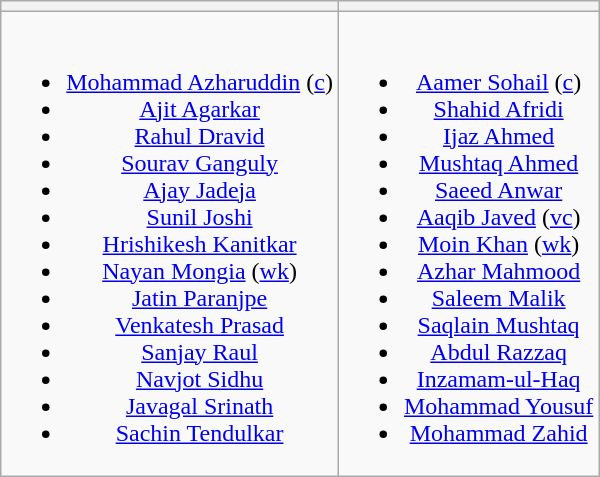<table class="wikitable" style="text-align:center">
<tr>
<th></th>
<th></th>
</tr>
<tr>
<td valign=top><br><ul><li><a href='#'>Mohammad Azharuddin</a> (<a href='#'>c</a>)</li><li><a href='#'>Ajit Agarkar</a></li><li><a href='#'>Rahul Dravid</a></li><li><a href='#'>Sourav Ganguly</a></li><li><a href='#'>Ajay Jadeja</a></li><li><a href='#'>Sunil Joshi</a></li><li><a href='#'>Hrishikesh Kanitkar</a></li><li><a href='#'>Nayan Mongia</a> (<a href='#'>wk</a>)</li><li><a href='#'>Jatin Paranjpe</a></li><li><a href='#'>Venkatesh Prasad</a></li><li><a href='#'>Sanjay Raul</a></li><li><a href='#'>Navjot Sidhu</a></li><li><a href='#'>Javagal Srinath</a></li><li><a href='#'>Sachin Tendulkar</a></li></ul></td>
<td valign=top><br><ul><li><a href='#'>Aamer Sohail</a> (<a href='#'>c</a>)</li><li><a href='#'>Shahid Afridi</a></li><li><a href='#'>Ijaz Ahmed</a></li><li><a href='#'>Mushtaq Ahmed</a></li><li><a href='#'>Saeed Anwar</a></li><li><a href='#'>Aaqib Javed</a> (<a href='#'>vc</a>)</li><li><a href='#'>Moin Khan</a> (<a href='#'>wk</a>)</li><li><a href='#'>Azhar Mahmood</a></li><li><a href='#'>Saleem Malik</a></li><li><a href='#'>Saqlain Mushtaq</a></li><li><a href='#'>Abdul Razzaq</a></li><li><a href='#'>Inzamam-ul-Haq</a></li><li><a href='#'>Mohammad Yousuf</a></li><li><a href='#'>Mohammad Zahid</a></li></ul></td>
</tr>
</table>
